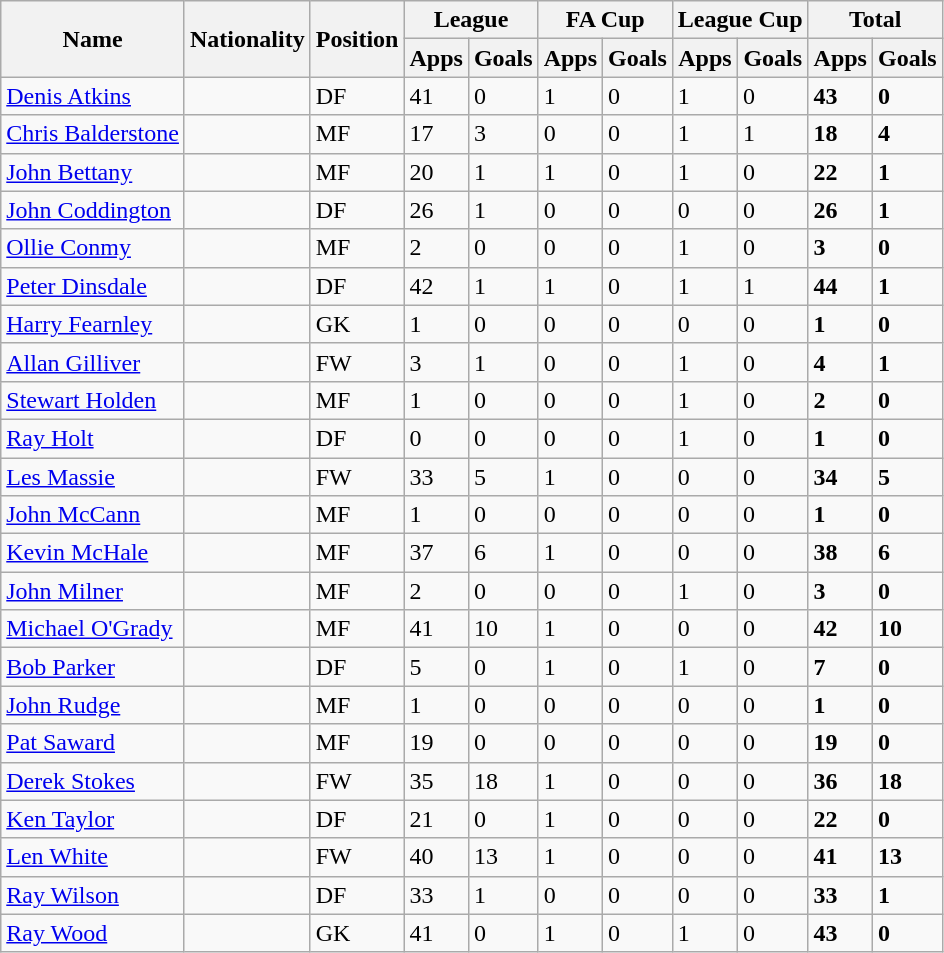<table class="wikitable sortable">
<tr>
<th scope=col rowspan=2>Name</th>
<th scope=col rowspan=2>Nationality</th>
<th scope=col rowspan=2>Position</th>
<th colspan=2>League</th>
<th colspan=2>FA Cup</th>
<th colspan=2>League Cup</th>
<th colspan=2>Total</th>
</tr>
<tr>
<th>Apps</th>
<th>Goals</th>
<th>Apps</th>
<th>Goals</th>
<th>Apps</th>
<th>Goals</th>
<th>Apps</th>
<th>Goals</th>
</tr>
<tr>
<td><a href='#'>Denis Atkins</a></td>
<td></td>
<td>DF</td>
<td>41</td>
<td>0</td>
<td>1</td>
<td>0</td>
<td>1</td>
<td>0</td>
<td><strong>43</strong></td>
<td><strong>0</strong></td>
</tr>
<tr>
<td><a href='#'>Chris Balderstone</a></td>
<td></td>
<td>MF</td>
<td>17</td>
<td>3</td>
<td>0</td>
<td>0</td>
<td>1</td>
<td>1</td>
<td><strong>18</strong></td>
<td><strong>4</strong></td>
</tr>
<tr>
<td><a href='#'>John Bettany</a></td>
<td></td>
<td>MF</td>
<td>20</td>
<td>1</td>
<td>1</td>
<td>0</td>
<td>1</td>
<td>0</td>
<td><strong>22</strong></td>
<td><strong>1</strong></td>
</tr>
<tr>
<td><a href='#'>John Coddington</a></td>
<td></td>
<td>DF</td>
<td>26</td>
<td>1</td>
<td>0</td>
<td>0</td>
<td>0</td>
<td>0</td>
<td><strong>26</strong></td>
<td><strong>1</strong></td>
</tr>
<tr>
<td><a href='#'>Ollie Conmy</a></td>
<td></td>
<td>MF</td>
<td>2</td>
<td>0</td>
<td>0</td>
<td>0</td>
<td>1</td>
<td>0</td>
<td><strong>3</strong></td>
<td><strong>0</strong></td>
</tr>
<tr>
<td><a href='#'>Peter Dinsdale</a></td>
<td></td>
<td>DF</td>
<td>42</td>
<td>1</td>
<td>1</td>
<td>0</td>
<td>1</td>
<td>1</td>
<td><strong>44</strong></td>
<td><strong>1</strong></td>
</tr>
<tr>
<td><a href='#'>Harry Fearnley</a></td>
<td></td>
<td>GK</td>
<td>1</td>
<td>0</td>
<td>0</td>
<td>0</td>
<td>0</td>
<td>0</td>
<td><strong>1</strong></td>
<td><strong>0</strong></td>
</tr>
<tr>
<td><a href='#'>Allan Gilliver</a></td>
<td></td>
<td>FW</td>
<td>3</td>
<td>1</td>
<td>0</td>
<td>0</td>
<td>1</td>
<td>0</td>
<td><strong>4</strong></td>
<td><strong>1</strong></td>
</tr>
<tr>
<td><a href='#'>Stewart Holden</a></td>
<td></td>
<td>MF</td>
<td>1</td>
<td>0</td>
<td>0</td>
<td>0</td>
<td>1</td>
<td>0</td>
<td><strong>2</strong></td>
<td><strong>0</strong></td>
</tr>
<tr>
<td><a href='#'>Ray Holt</a></td>
<td></td>
<td>DF</td>
<td>0</td>
<td>0</td>
<td>0</td>
<td>0</td>
<td>1</td>
<td>0</td>
<td><strong>1</strong></td>
<td><strong>0</strong></td>
</tr>
<tr>
<td><a href='#'>Les Massie</a></td>
<td></td>
<td>FW</td>
<td>33</td>
<td>5</td>
<td>1</td>
<td>0</td>
<td>0</td>
<td>0</td>
<td><strong>34</strong></td>
<td><strong>5</strong></td>
</tr>
<tr>
<td><a href='#'>John McCann</a></td>
<td></td>
<td>MF</td>
<td>1</td>
<td>0</td>
<td>0</td>
<td>0</td>
<td>0</td>
<td>0</td>
<td><strong>1</strong></td>
<td><strong>0</strong></td>
</tr>
<tr>
<td><a href='#'>Kevin McHale</a></td>
<td></td>
<td>MF</td>
<td>37</td>
<td>6</td>
<td>1</td>
<td>0</td>
<td>0</td>
<td>0</td>
<td><strong>38</strong></td>
<td><strong>6</strong></td>
</tr>
<tr>
<td><a href='#'>John Milner</a></td>
<td></td>
<td>MF</td>
<td>2</td>
<td>0</td>
<td>0</td>
<td>0</td>
<td>1</td>
<td>0</td>
<td><strong>3</strong></td>
<td><strong>0</strong></td>
</tr>
<tr>
<td><a href='#'>Michael O'Grady</a></td>
<td></td>
<td>MF</td>
<td>41</td>
<td>10</td>
<td>1</td>
<td>0</td>
<td>0</td>
<td>0</td>
<td><strong>42</strong></td>
<td><strong>10</strong></td>
</tr>
<tr>
<td><a href='#'>Bob Parker</a></td>
<td></td>
<td>DF</td>
<td>5</td>
<td>0</td>
<td>1</td>
<td>0</td>
<td>1</td>
<td>0</td>
<td><strong>7</strong></td>
<td><strong>0</strong></td>
</tr>
<tr>
<td><a href='#'>John Rudge</a></td>
<td></td>
<td>MF</td>
<td>1</td>
<td>0</td>
<td>0</td>
<td>0</td>
<td>0</td>
<td>0</td>
<td><strong>1</strong></td>
<td><strong>0</strong></td>
</tr>
<tr>
<td><a href='#'>Pat Saward</a></td>
<td></td>
<td>MF</td>
<td>19</td>
<td>0</td>
<td>0</td>
<td>0</td>
<td>0</td>
<td>0</td>
<td><strong>19</strong></td>
<td><strong>0</strong></td>
</tr>
<tr>
<td><a href='#'>Derek Stokes</a></td>
<td></td>
<td>FW</td>
<td>35</td>
<td>18</td>
<td>1</td>
<td>0</td>
<td>0</td>
<td>0</td>
<td><strong>36</strong></td>
<td><strong>18</strong></td>
</tr>
<tr>
<td><a href='#'>Ken Taylor</a></td>
<td></td>
<td>DF</td>
<td>21</td>
<td>0</td>
<td>1</td>
<td>0</td>
<td>0</td>
<td>0</td>
<td><strong>22</strong></td>
<td><strong>0</strong></td>
</tr>
<tr>
<td><a href='#'>Len White</a></td>
<td></td>
<td>FW</td>
<td>40</td>
<td>13</td>
<td>1</td>
<td>0</td>
<td>0</td>
<td>0</td>
<td><strong>41</strong></td>
<td><strong>13</strong></td>
</tr>
<tr>
<td><a href='#'>Ray Wilson</a></td>
<td></td>
<td>DF</td>
<td>33</td>
<td>1</td>
<td>0</td>
<td>0</td>
<td>0</td>
<td>0</td>
<td><strong>33</strong></td>
<td><strong>1</strong></td>
</tr>
<tr>
<td><a href='#'>Ray Wood</a></td>
<td></td>
<td>GK</td>
<td>41</td>
<td>0</td>
<td>1</td>
<td>0</td>
<td>1</td>
<td>0</td>
<td><strong>43</strong></td>
<td><strong>0</strong></td>
</tr>
</table>
